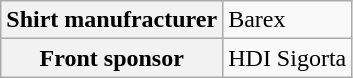<table class="wikitable">
<tr>
<th>Shirt manufracturer</th>
<td>Barex</td>
</tr>
<tr>
<th>Front sponsor</th>
<td>HDI Sigorta</td>
</tr>
</table>
